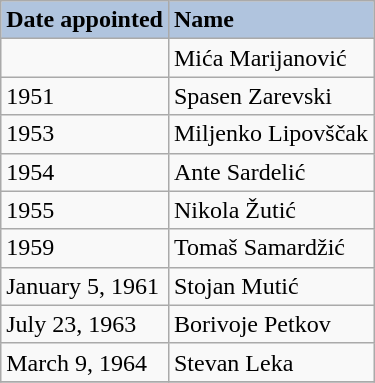<table class="wikitable">
<tr>
<th style="text-align: left; background: #B0C4DE;">Date appointed</th>
<th style="text-align: left; background: #B0C4DE;">Name</th>
</tr>
<tr>
<td></td>
<td>Mića Marijanović</td>
</tr>
<tr>
<td>1951</td>
<td>Spasen Zarevski</td>
</tr>
<tr>
<td>1953</td>
<td>Miljenko Lipovščak</td>
</tr>
<tr>
<td>1954</td>
<td>Ante Sardelić</td>
</tr>
<tr>
<td>1955</td>
<td>Nikola Žutić</td>
</tr>
<tr>
<td>1959</td>
<td>Tomaš Samardžić</td>
</tr>
<tr>
<td>January 5, 1961</td>
<td>Stojan Mutić</td>
</tr>
<tr>
<td>July 23, 1963</td>
<td>Borivoje Petkov</td>
</tr>
<tr>
<td>March 9, 1964</td>
<td>Stevan Leka</td>
</tr>
<tr>
</tr>
</table>
